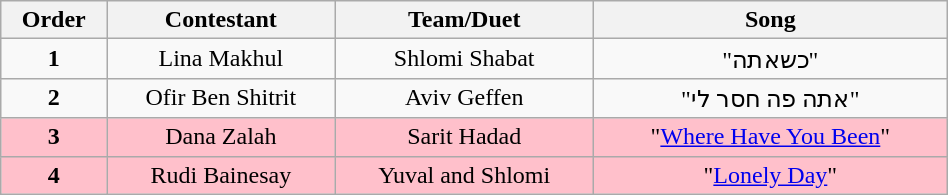<table class="wikitable" style="text-align: center; width:50%;">
<tr>
<th>Order</th>
<th>Contestant</th>
<th>Team/Duet</th>
<th>Song</th>
</tr>
<tr>
<td align="center"><strong>1</strong></td>
<td>Lina Makhul</td>
<td align="center">Shlomi Shabat</td>
<td>"כשאתה"</td>
</tr>
<tr>
<td align="center"><strong>2</strong></td>
<td>Ofir Ben Shitrit</td>
<td align="center">Aviv Geffen</td>
<td>"אתה פה חסר לי"</td>
</tr>
<tr bgcolor="pink">
<td align="center"><strong>3</strong></td>
<td>Dana Zalah</td>
<td align="center">Sarit Hadad</td>
<td>"<a href='#'>Where Have You Been</a>"</td>
</tr>
<tr bgcolor="pink">
<td align="center"><strong>4</strong></td>
<td>Rudi Bainesay</td>
<td align="center">Yuval and Shlomi</td>
<td>"<a href='#'>Lonely Day</a>"</td>
</tr>
</table>
